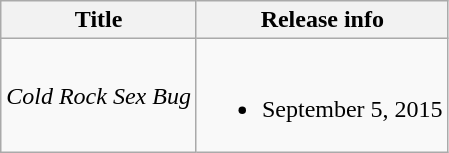<table class="wikitable">
<tr>
<th>Title</th>
<th>Release info</th>
</tr>
<tr>
<td><em>Cold Rock Sex Bug</em></td>
<td><br><ul><li>September 5, 2015</li></ul></td>
</tr>
</table>
